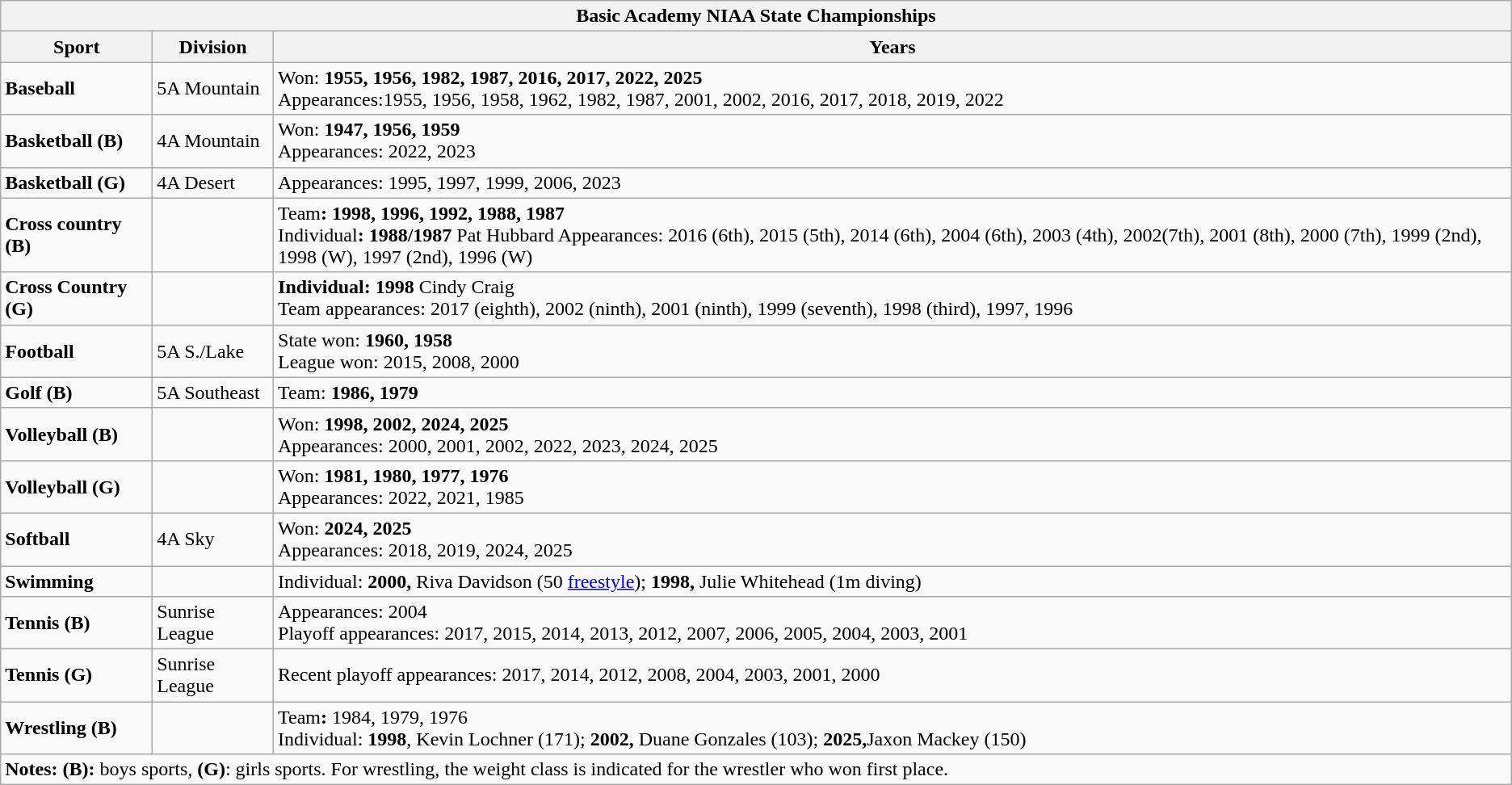<table class="wikitable sortable mw-collapsible mw-collapsed">
<tr>
<th colspan="3"><strong>Basic Academy NIAA State Championships</strong></th>
</tr>
<tr>
<th>Sport</th>
<th>Division</th>
<th>Years</th>
</tr>
<tr>
<td><strong>Baseball</strong></td>
<td>5A Mountain</td>
<td>Won: <strong>1955, 1956, 1982, 1987, 2016, 2017, 2022, 2025</strong><br>Appearances:1955, 1956, 1958, 1962, 1982, 1987, 2001, 2002, 2016, 2017, 2018, 2019, 2022</td>
</tr>
<tr>
<td><strong>Basketball (B)</strong></td>
<td>4A Mountain</td>
<td>Won: <strong>1947, 1956, 1959</strong><br>Appearances: 2022, 2023</td>
</tr>
<tr>
<td><strong>Basketball (G)</strong></td>
<td>4A Desert</td>
<td>Appearances: 1995, 1997, 1999, 2006, 2023</td>
</tr>
<tr>
<td><strong>Cross country (B)</strong></td>
<td></td>
<td>Team<strong>: 1998, 1996, 1992, 1988, 1987</strong><br>Individual<strong>: 1988/1987</strong> Pat Hubbard Appearances: 2016 (6th), 2015 (5th), 2014 (6th), 2004 (6th), 2003 (4th), 2002(7th), 2001 (8th), 2000 (7th), 1999 (2nd), 1998 (W), 1997 (2nd), 1996 (W)</td>
</tr>
<tr>
<td><strong>Cross Country (G)</strong></td>
<td></td>
<td><strong>Individual: 1998</strong> Cindy Craig<br>Team appearances: 2017 (eighth), 2002 (ninth), 2001 (ninth), 1999 (seventh), 1998 (third), 1997, 1996</td>
</tr>
<tr>
<td><strong>Football</strong></td>
<td>5A S./Lake</td>
<td>State won: <strong>1960, 1958</strong><br>League won: 2015, 2008, 2000</td>
</tr>
<tr>
<td><strong>Golf (B)</strong></td>
<td>5A Southeast</td>
<td>Team: <strong>1986, 1979</strong></td>
</tr>
<tr>
<td><strong>Volleyball (B)</strong></td>
<td></td>
<td>Won: <strong>1998, 2002, 2024, 2025</strong><br>Appearances: 2000, 2001, 2002, 2022, 2023, 2024, 2025</td>
</tr>
<tr>
<td><strong>Volleyball (G)</strong></td>
<td></td>
<td>Won: <strong>1981, 1980, 1977, 1976</strong><br>Appearances: 2022, 2021, 1985</td>
</tr>
<tr>
<td><strong>Softball</strong></td>
<td>4A Sky</td>
<td>Won: <strong>2024, 2025</strong><br>Appearances: 2018, 2019, 2024, 2025</td>
</tr>
<tr>
<td><strong>Swimming</strong></td>
<td></td>
<td>Individual: <strong>2000,</strong> Riva Davidson (50 <a href='#'>freestyle</a>); <strong>1998,</strong> Julie Whitehead (1m diving)</td>
</tr>
<tr>
<td><strong>Tennis (B)</strong></td>
<td>Sunrise League</td>
<td>Appearances: 2004<br>Playoff appearances: 2017, 2015, 2014, 2013, 2012, 2007, 2006, 2005, 2004, 2003, 2001</td>
</tr>
<tr>
<td><strong>Tennis (G)</strong></td>
<td>Sunrise League</td>
<td>Recent playoff appearances: 2017, 2014, 2012, 2008, 2004, 2003, 2001, 2000</td>
</tr>
<tr>
<td><strong>Wrestling (B)</strong></td>
<td></td>
<td>Team<strong>:</strong> 1984, 1979, 1976<br>Individual: <strong>1998</strong>, Kevin Lochner (171); <strong>2002,</strong> Duane Gonzales (103); <strong>2025,</strong>Jaxon Mackey (150)</td>
</tr>
<tr>
<td colspan="3"><strong>Notes: (B):</strong> boys sports, <strong>(G)</strong>: girls sports. For wrestling, the weight class is indicated for the wrestler who won first place.</td>
</tr>
</table>
